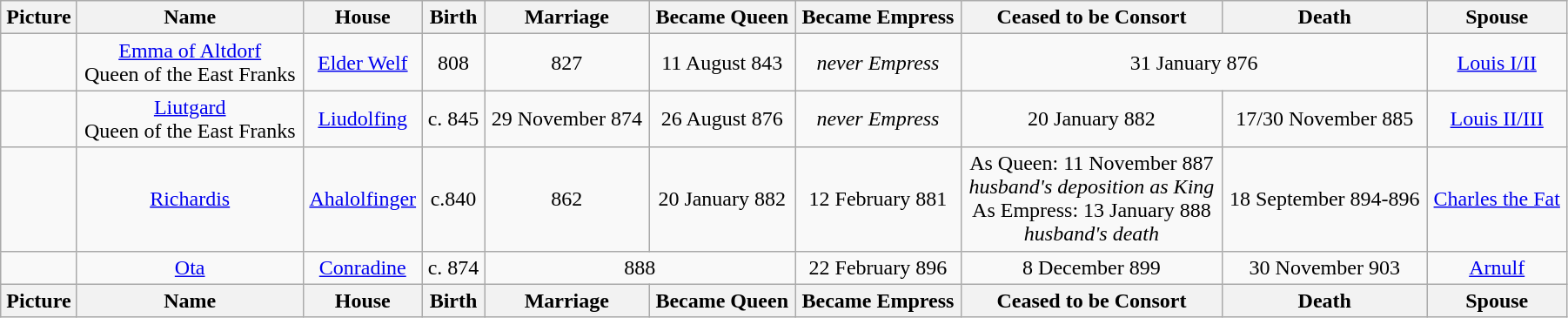<table width=95% class="wikitable">
<tr>
<th>Picture</th>
<th>Name</th>
<th>House</th>
<th>Birth</th>
<th>Marriage</th>
<th>Became Queen</th>
<th>Became Empress</th>
<th>Ceased to be Consort</th>
<th>Death</th>
<th>Spouse</th>
</tr>
<tr>
<td align="center"></td>
<td align=center><a href='#'>Emma of Altdorf</a><br>Queen of the East Franks</td>
<td align="center"><a href='#'>Elder Welf</a></td>
<td align="center">808</td>
<td align="center">827</td>
<td align="center">11 August 843</td>
<td align="center"><em>never Empress</em></td>
<td align="center" colspan="2">31 January 876</td>
<td align="center"><a href='#'>Louis I/II</a></td>
</tr>
<tr>
<td align="center"></td>
<td align=center><a href='#'>Liutgard</a><br>Queen of the East Franks</td>
<td align="center"><a href='#'>Liudolfing</a></td>
<td align="center">c. 845</td>
<td align="center">29 November 874</td>
<td align="center">26 August 876</td>
<td align="center"><em>never Empress</em></td>
<td align="center">20 January 882</td>
<td align="center">17/30 November 885</td>
<td align="center"><a href='#'>Louis II/III</a></td>
</tr>
<tr>
<td align=center></td>
<td align=center><a href='#'>Richardis</a></td>
<td align="center"><a href='#'>Ahalolfinger</a></td>
<td align="center">c.840</td>
<td align="center">862</td>
<td align="center">20 January 882</td>
<td align="center">12 February 881</td>
<td align="center">As Queen: 11 November 887<br><em>husband's deposition as King</em><br>As Empress: 13 January 888<br><em>husband's death</em></td>
<td align="center">18 September 894-896</td>
<td align="center"><a href='#'>Charles the Fat</a></td>
</tr>
<tr>
<td align=center></td>
<td align=center><a href='#'>Ota</a></td>
<td align="center"><a href='#'>Conradine</a></td>
<td align="center">c. 874</td>
<td align="center" colspan="2">888</td>
<td align="center">22 February 896</td>
<td align="center">8 December 899</td>
<td align="center">30 November 903</td>
<td align="center"><a href='#'>Arnulf</a></td>
</tr>
<tr>
<th>Picture</th>
<th>Name</th>
<th>House</th>
<th>Birth</th>
<th>Marriage</th>
<th>Became Queen</th>
<th>Became Empress</th>
<th>Ceased to be Consort</th>
<th>Death</th>
<th>Spouse</th>
</tr>
</table>
